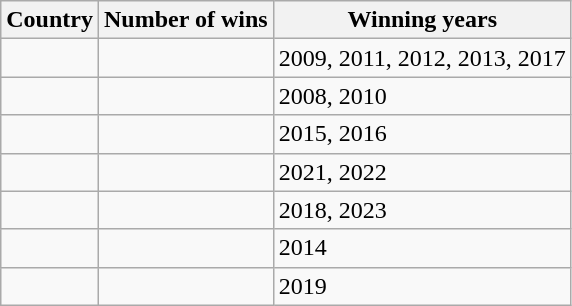<table class="wikitable">
<tr>
<th>Country</th>
<th>Number of wins</th>
<th>Winning years</th>
</tr>
<tr>
<td></td>
<td></td>
<td>2009, 2011, 2012, 2013, 2017</td>
</tr>
<tr>
<td></td>
<td></td>
<td>2008, 2010</td>
</tr>
<tr>
<td></td>
<td></td>
<td>2015, 2016</td>
</tr>
<tr>
<td></td>
<td></td>
<td>2021, 2022</td>
</tr>
<tr>
<td></td>
<td></td>
<td>2018, 2023</td>
</tr>
<tr>
<td></td>
<td></td>
<td>2014</td>
</tr>
<tr>
<td></td>
<td></td>
<td>2019</td>
</tr>
</table>
